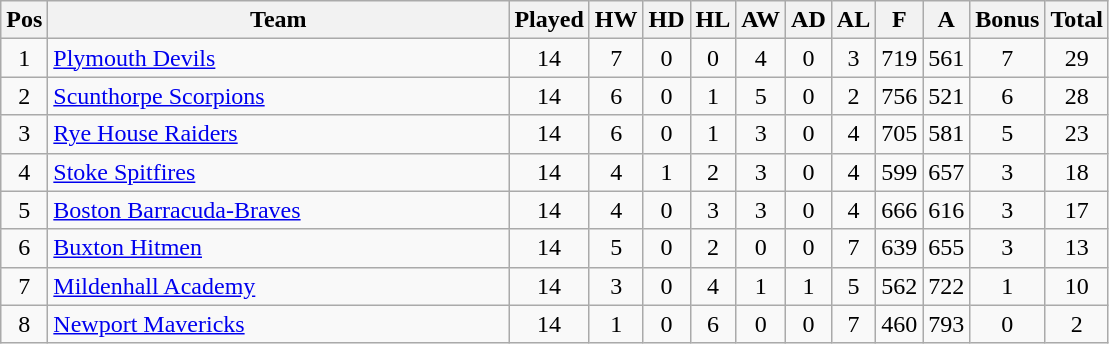<table class="wikitable" style="font-size: 100%">
<tr>
<th width=20>Pos</th>
<th width=300>Team</th>
<th width=20>Played</th>
<th width=20>HW</th>
<th width=20>HD</th>
<th width=20>HL</th>
<th width=20>AW</th>
<th width=20>AD</th>
<th width=20>AL</th>
<th width=20>F</th>
<th width=20>A</th>
<th width=20>Bonus</th>
<th width=20>Total</th>
</tr>
<tr align=center>
<td>1</td>
<td align="left"><a href='#'>Plymouth Devils</a></td>
<td>14</td>
<td>7</td>
<td>0</td>
<td>0</td>
<td>4</td>
<td>0</td>
<td>3</td>
<td>719</td>
<td>561</td>
<td>7</td>
<td>29</td>
</tr>
<tr align=center>
<td>2</td>
<td align="left"><a href='#'>Scunthorpe Scorpions</a></td>
<td>14</td>
<td>6</td>
<td>0</td>
<td>1</td>
<td>5</td>
<td>0</td>
<td>2</td>
<td>756</td>
<td>521</td>
<td>6</td>
<td>28</td>
</tr>
<tr align=center>
<td>3</td>
<td align="left"><a href='#'>Rye House Raiders</a></td>
<td>14</td>
<td>6</td>
<td>0</td>
<td>1</td>
<td>3</td>
<td>0</td>
<td>4</td>
<td>705</td>
<td>581</td>
<td>5</td>
<td>23</td>
</tr>
<tr align=center>
<td>4</td>
<td align="left"><a href='#'>Stoke Spitfires</a></td>
<td>14</td>
<td>4</td>
<td>1</td>
<td>2</td>
<td>3</td>
<td>0</td>
<td>4</td>
<td>599</td>
<td>657</td>
<td>3</td>
<td>18</td>
</tr>
<tr align=center>
<td>5</td>
<td align="left"><a href='#'>Boston Barracuda-Braves</a></td>
<td>14</td>
<td>4</td>
<td>0</td>
<td>3</td>
<td>3</td>
<td>0</td>
<td>4</td>
<td>666</td>
<td>616</td>
<td>3</td>
<td>17</td>
</tr>
<tr align=center>
<td>6</td>
<td align="left"><a href='#'>Buxton Hitmen</a></td>
<td>14</td>
<td>5</td>
<td>0</td>
<td>2</td>
<td>0</td>
<td>0</td>
<td>7</td>
<td>639</td>
<td>655</td>
<td>3</td>
<td>13</td>
</tr>
<tr align=center>
<td>7</td>
<td align="left"><a href='#'>Mildenhall Academy</a></td>
<td>14</td>
<td>3</td>
<td>0</td>
<td>4</td>
<td>1</td>
<td>1</td>
<td>5</td>
<td>562</td>
<td>722</td>
<td>1</td>
<td>10</td>
</tr>
<tr align=center>
<td>8</td>
<td align="left"><a href='#'>Newport Mavericks</a></td>
<td>14</td>
<td>1</td>
<td>0</td>
<td>6</td>
<td>0</td>
<td>0</td>
<td>7</td>
<td>460</td>
<td>793</td>
<td>0</td>
<td>2</td>
</tr>
</table>
